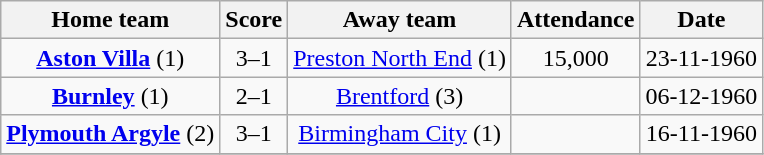<table class="wikitable" style="text-align: center">
<tr>
<th>Home team</th>
<th>Score</th>
<th>Away team</th>
<th>Attendance</th>
<th>Date</th>
</tr>
<tr>
<td><strong><a href='#'>Aston Villa</a></strong> (1)</td>
<td>3–1</td>
<td><a href='#'>Preston North End</a> (1)</td>
<td>15,000</td>
<td>23-11-1960</td>
</tr>
<tr>
<td><strong><a href='#'>Burnley</a></strong> (1)</td>
<td>2–1</td>
<td><a href='#'>Brentford</a> (3)</td>
<td></td>
<td>06-12-1960</td>
</tr>
<tr>
<td><strong><a href='#'>Plymouth Argyle</a></strong> (2)</td>
<td>3–1</td>
<td><a href='#'>Birmingham City</a> (1)</td>
<td></td>
<td>16-11-1960</td>
</tr>
<tr>
</tr>
</table>
